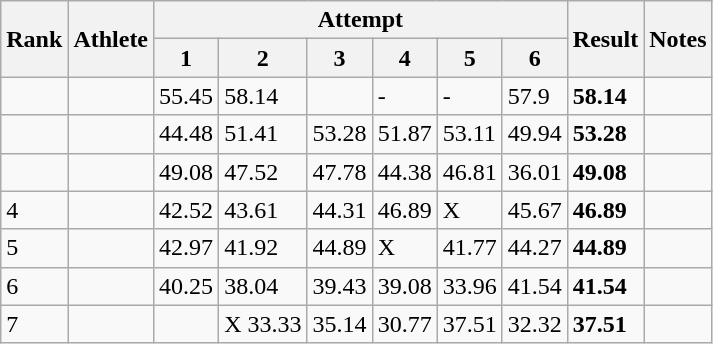<table class='wikitable'>
<tr>
<th rowspan=2>Rank</th>
<th rowspan=2>Athlete</th>
<th colspan=6>Attempt</th>
<th rowspan=2>Result</th>
<th rowspan=2>Notes</th>
</tr>
<tr>
<th>1</th>
<th>2</th>
<th>3</th>
<th>4</th>
<th>5</th>
<th>6</th>
</tr>
<tr>
<td></td>
<td align=left></td>
<td>55.45</td>
<td>58.14</td>
<td></td>
<td>-</td>
<td>-</td>
<td>57.9</td>
<td><strong> 58.14 </strong></td>
<td></td>
</tr>
<tr>
<td></td>
<td align=left></td>
<td>44.48</td>
<td>51.41</td>
<td>53.28</td>
<td>51.87</td>
<td>53.11</td>
<td>49.94</td>
<td><strong> 53.28 </strong></td>
<td></td>
</tr>
<tr>
<td></td>
<td align=left></td>
<td>49.08</td>
<td>47.52</td>
<td>47.78</td>
<td>44.38</td>
<td>46.81</td>
<td>36.01</td>
<td><strong> 49.08 </strong></td>
<td></td>
</tr>
<tr>
<td>4</td>
<td align=left></td>
<td>42.52</td>
<td>43.61</td>
<td>44.31</td>
<td>46.89</td>
<td>X</td>
<td>45.67</td>
<td><strong> 46.89 </strong></td>
<td></td>
</tr>
<tr>
<td>5</td>
<td align=left></td>
<td>42.97</td>
<td>41.92</td>
<td>44.89</td>
<td>X</td>
<td>41.77</td>
<td>44.27</td>
<td><strong>  44.89 </strong></td>
<td></td>
</tr>
<tr>
<td>6</td>
<td align=left></td>
<td>40.25</td>
<td>38.04</td>
<td>39.43</td>
<td>39.08</td>
<td>33.96</td>
<td>41.54</td>
<td><strong>  41.54 </strong></td>
<td></td>
</tr>
<tr>
<td>7</td>
<td align=left></td>
<td></td>
<td>X 33.33</td>
<td>35.14</td>
<td>30.77</td>
<td>37.51</td>
<td>32.32</td>
<td><strong> 37.51 </strong></td>
<td></td>
</tr>
</table>
